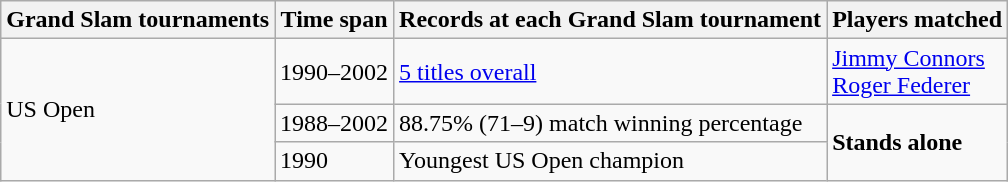<table class="wikitable collapsible collapsed">
<tr>
<th>Grand Slam tournaments</th>
<th>Time span</th>
<th>Records at each Grand Slam tournament</th>
<th>Players matched</th>
</tr>
<tr>
<td rowspan="4">US Open</td>
<td>1990–2002</td>
<td><a href='#'>5 titles overall</a></td>
<td><a href='#'>Jimmy Connors</a><br><a href='#'>Roger Federer</a></td>
</tr>
<tr>
<td>1988–2002</td>
<td>88.75% (71–9) match winning percentage</td>
<td rowspan="2"><strong>Stands alone</strong></td>
</tr>
<tr>
<td>1990</td>
<td>Youngest US Open champion</td>
</tr>
</table>
